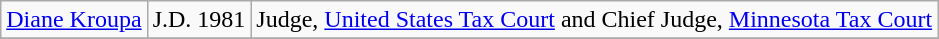<table class="wikitable">
<tr>
<td><a href='#'>Diane Kroupa</a></td>
<td>J.D. 1981</td>
<td>Judge, <a href='#'>United States Tax Court</a> and Chief Judge, <a href='#'>Minnesota Tax Court</a></td>
</tr>
<tr>
</tr>
</table>
